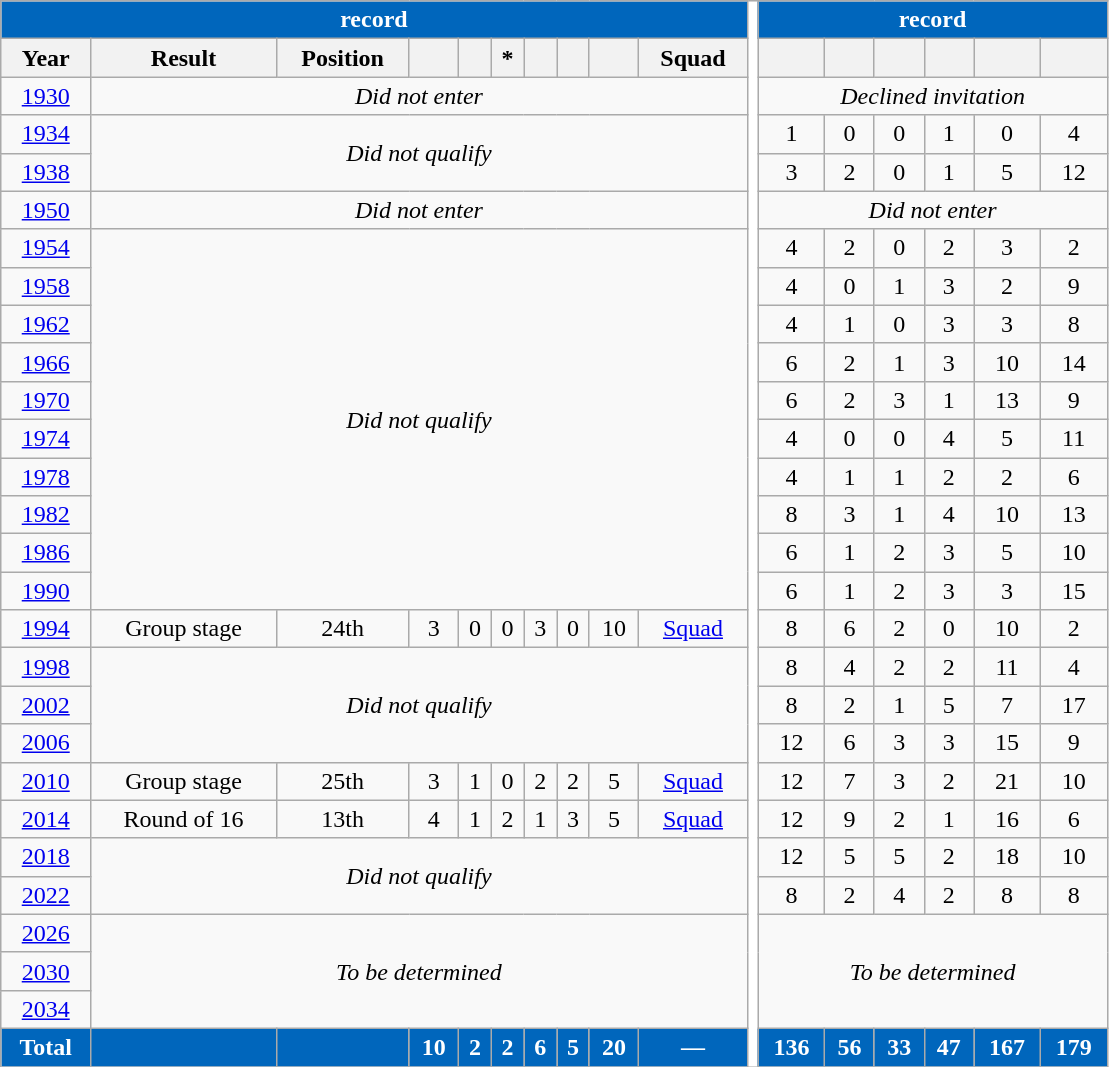<table class="wikitable" style="text-align: center;">
<tr>
<th style="color:white; background:#0066bc;" colspan=10><a href='#'></a> record</th>
<th style="width:1%;background:white" rowspan=28></th>
<th style="color:white; background:#0066bc;" colspan=7><a href='#'></a> record</th>
</tr>
<tr>
<th>Year</th>
<th>Result</th>
<th>Position</th>
<th></th>
<th></th>
<th>*</th>
<th></th>
<th></th>
<th></th>
<th>Squad</th>
<th></th>
<th></th>
<th></th>
<th></th>
<th></th>
<th></th>
</tr>
<tr>
<td> <a href='#'>1930</a></td>
<td colspan=9><em>Did not enter</em></td>
<td colspan=7><em>Declined invitation</em></td>
</tr>
<tr>
<td> <a href='#'>1934</a></td>
<td colspan=9 rowspan=2><em>Did not qualify</em></td>
<td>1</td>
<td>0</td>
<td>0</td>
<td>1</td>
<td>0</td>
<td>4</td>
</tr>
<tr>
<td> <a href='#'>1938</a></td>
<td>3</td>
<td>2</td>
<td>0</td>
<td>1</td>
<td>5</td>
<td>12</td>
</tr>
<tr>
<td> <a href='#'>1950</a></td>
<td colspan=9><em>Did not enter</em></td>
<td colspan=7><em>Did not enter</em></td>
</tr>
<tr>
<td> <a href='#'>1954</a></td>
<td colspan=9 rowspan=10><em>Did not qualify</em></td>
<td>4</td>
<td>2</td>
<td>0</td>
<td>2</td>
<td>3</td>
<td>2</td>
</tr>
<tr>
<td> <a href='#'>1958</a></td>
<td>4</td>
<td>0</td>
<td>1</td>
<td>3</td>
<td>2</td>
<td>9</td>
</tr>
<tr>
<td> <a href='#'>1962</a></td>
<td>4</td>
<td>1</td>
<td>0</td>
<td>3</td>
<td>3</td>
<td>8</td>
</tr>
<tr>
<td> <a href='#'>1966</a></td>
<td>6</td>
<td>2</td>
<td>1</td>
<td>3</td>
<td>10</td>
<td>14</td>
</tr>
<tr>
<td> <a href='#'>1970</a></td>
<td>6</td>
<td>2</td>
<td>3</td>
<td>1</td>
<td>13</td>
<td>9</td>
</tr>
<tr>
<td> <a href='#'>1974</a></td>
<td>4</td>
<td>0</td>
<td>0</td>
<td>4</td>
<td>5</td>
<td>11</td>
</tr>
<tr>
<td> <a href='#'>1978</a></td>
<td>4</td>
<td>1</td>
<td>1</td>
<td>2</td>
<td>2</td>
<td>6</td>
</tr>
<tr>
<td> <a href='#'>1982</a></td>
<td>8</td>
<td>3</td>
<td>1</td>
<td>4</td>
<td>10</td>
<td>13</td>
</tr>
<tr>
<td> <a href='#'>1986</a></td>
<td>6</td>
<td>1</td>
<td>2</td>
<td>3</td>
<td>5</td>
<td>10</td>
</tr>
<tr>
<td> <a href='#'>1990</a></td>
<td>6</td>
<td>1</td>
<td>2</td>
<td>3</td>
<td>3</td>
<td>15</td>
</tr>
<tr>
<td> <a href='#'>1994</a></td>
<td>Group stage</td>
<td>24th</td>
<td>3</td>
<td>0</td>
<td>0</td>
<td>3</td>
<td>0</td>
<td>10</td>
<td><a href='#'>Squad</a></td>
<td>8</td>
<td>6</td>
<td>2</td>
<td>0</td>
<td>10</td>
<td>2</td>
</tr>
<tr>
<td> <a href='#'>1998</a></td>
<td colspan=9 rowspan=3><em>Did not qualify</em></td>
<td>8</td>
<td>4</td>
<td>2</td>
<td>2</td>
<td>11</td>
<td>4</td>
</tr>
<tr>
<td>  <a href='#'>2002</a></td>
<td>8</td>
<td>2</td>
<td>1</td>
<td>5</td>
<td>7</td>
<td>17</td>
</tr>
<tr>
<td> <a href='#'>2006</a></td>
<td>12</td>
<td>6</td>
<td>3</td>
<td>3</td>
<td>15</td>
<td>9</td>
</tr>
<tr>
<td> <a href='#'>2010</a></td>
<td>Group stage</td>
<td>25th</td>
<td>3</td>
<td>1</td>
<td>0</td>
<td>2</td>
<td>2</td>
<td>5</td>
<td><a href='#'>Squad</a></td>
<td>12</td>
<td>7</td>
<td>3</td>
<td>2</td>
<td>21</td>
<td>10</td>
</tr>
<tr>
<td> <a href='#'>2014</a></td>
<td>Round of 16</td>
<td>13th</td>
<td>4</td>
<td>1</td>
<td>2</td>
<td>1</td>
<td>3</td>
<td>5</td>
<td><a href='#'>Squad</a></td>
<td>12</td>
<td>9</td>
<td>2</td>
<td>1</td>
<td>16</td>
<td>6</td>
</tr>
<tr>
<td> <a href='#'>2018</a></td>
<td colspan=9 rowspan=2><em>Did not qualify</em></td>
<td>12</td>
<td>5</td>
<td>5</td>
<td>2</td>
<td>18</td>
<td>10</td>
</tr>
<tr>
<td> <a href='#'>2022</a></td>
<td>8</td>
<td>2</td>
<td>4</td>
<td>2</td>
<td>8</td>
<td>8</td>
</tr>
<tr>
<td>   <a href='#'>2026</a></td>
<td colspan=9 rowspan=3><em>To be determined</em></td>
<td colspan=7 rowspan=3><em>To be determined</em></td>
</tr>
<tr>
<td>   <a href='#'>2030</a></td>
</tr>
<tr>
<td> <a href='#'>2034</a></td>
</tr>
<tr>
<th style="color:white; background:#0066bc;">Total</th>
<th style="color:white; background:#0066bc;"></th>
<th style="color:white; background:#0066bc;"></th>
<th style="color:white; background:#0066bc;">10</th>
<th style="color:white; background:#0066bc;">2</th>
<th style="color:white; background:#0066bc;">2</th>
<th style="color:white; background:#0066bc;">6</th>
<th style="color:white; background:#0066bc;">5</th>
<th style="color:white; background:#0066bc;">20</th>
<th style="color:white; background:#0066bc;">—</th>
<th style="color:white; background:#0066bc;">136</th>
<th style="color:white; background:#0066bc;">56</th>
<th style="color:white; background:#0066bc;">33</th>
<th style="color:white; background:#0066bc;">47</th>
<th style="color:white; background:#0066bc;">167</th>
<th style="color:white; background:#0066bc;">179</th>
</tr>
</table>
